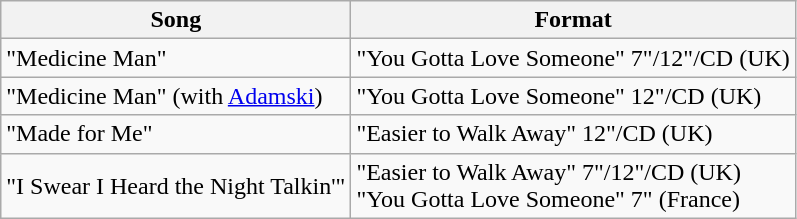<table class="wikitable">
<tr>
<th>Song</th>
<th>Format</th>
</tr>
<tr>
<td>"Medicine Man"</td>
<td>"You Gotta Love Someone" 7"/12"/CD (UK)</td>
</tr>
<tr>
<td>"Medicine Man" (with <a href='#'>Adamski</a>)</td>
<td>"You Gotta Love Someone" 12"/CD (UK)</td>
</tr>
<tr>
<td>"Made for Me"</td>
<td>"Easier to Walk Away" 12"/CD (UK)</td>
</tr>
<tr>
<td>"I Swear I Heard the Night Talkin'"</td>
<td>"Easier to Walk Away" 7"/12"/CD (UK)<br>"You Gotta Love Someone" 7" (France)</td>
</tr>
</table>
